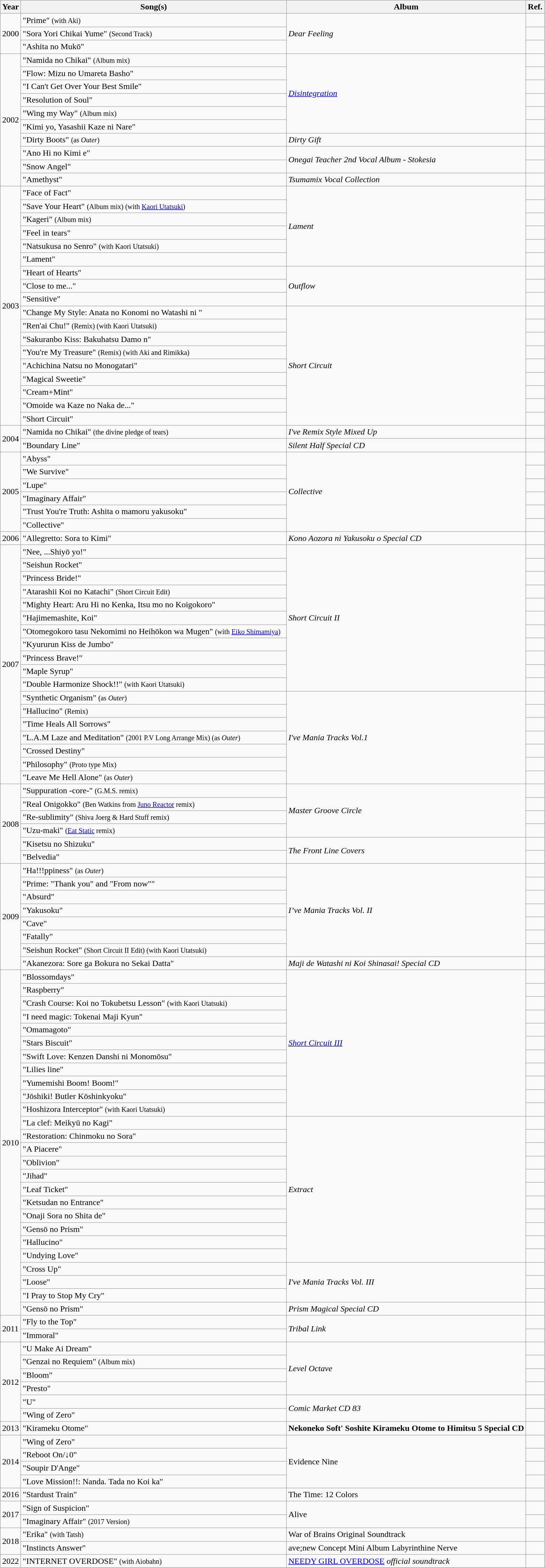<table class="wikitable" border="1">
<tr>
<th rowspan="1">Year</th>
<th rowspan="1" width="500">Song(s)</th>
<th rowspan="1">Album</th>
<th rowspan="1">Ref.</th>
</tr>
<tr>
<td rowspan="3">2000</td>
<td>"Prime" <small>(with Aki)</small></td>
<td rowspan="3"><em>Dear Feeling</em></td>
<td></td>
</tr>
<tr>
<td>"Sora Yori Chikai Yume" <small>(Second Track)</small></td>
<td></td>
</tr>
<tr>
<td>"Ashita no Mukō"</td>
<td></td>
</tr>
<tr>
<td rowspan="10">2002</td>
<td>"Namida no Chikai" <small>(Album mix)</small></td>
<td rowspan="6"><em><a href='#'>Disintegration</a></em></td>
<td></td>
</tr>
<tr>
<td>"Flow: Mizu no Umareta Basho"</td>
<td></td>
</tr>
<tr>
<td>"I Can't Get Over Your Best Smile"</td>
<td></td>
</tr>
<tr>
<td>"Resolution of Soul"</td>
<td></td>
</tr>
<tr>
<td>"Wing my Way" <small>(Album mix)</small></td>
<td></td>
</tr>
<tr>
<td>"Kimi yo, Yasashii Kaze ni Nare"</td>
<td></td>
</tr>
<tr>
<td>"Dirty Boots" <small>(as <em>Outer</em>)</small></td>
<td rowspan="1"><em>Dirty Gift</em></td>
<td></td>
</tr>
<tr>
<td>"Ano Hi no Kimi e"</td>
<td rowspan="2"><em>Onegai Teacher 2nd Vocal Album - Stokesia</em></td>
<td></td>
</tr>
<tr>
<td>"Snow Angel"</td>
<td></td>
</tr>
<tr>
<td>"Amethyst"</td>
<td rowspan="1"><em>Tsumamix Vocal Collection</em></td>
<td></td>
</tr>
<tr>
<td rowspan="18">2003</td>
<td>"Face of Fact"</td>
<td rowspan="6"><em>Lament</em></td>
<td></td>
</tr>
<tr>
<td>"Save Your Heart" <small>(Album mix) (with <a href='#'>Kaori Utatsuki</a>)</small></td>
<td></td>
</tr>
<tr>
<td>"Kageri" <small>(Album mix)</small></td>
<td></td>
</tr>
<tr>
<td>"Feel in tears"</td>
<td></td>
</tr>
<tr>
<td>"Natsukusa no Senro" <small>(with Kaori Utatsuki)</small></td>
<td></td>
</tr>
<tr>
<td>"Lament"</td>
<td></td>
</tr>
<tr>
<td>"Heart of Hearts"</td>
<td rowspan="3"><em>Outflow</em></td>
<td></td>
</tr>
<tr>
<td>"Close to me..."</td>
<td></td>
</tr>
<tr>
<td>"Sensitive"</td>
<td></td>
</tr>
<tr>
<td>"Change My Style: Anata no Konomi no Watashi ni "</td>
<td rowspan="9"><em>Short Circuit</em></td>
<td></td>
</tr>
<tr>
<td>"Ren'ai Chu!" <small>(Remix) (with Kaori Utatsuki)</small></td>
<td></td>
</tr>
<tr>
<td>"Sakuranbo Kiss: Bakuhatsu Damo n"</td>
<td></td>
</tr>
<tr>
<td>"You're My Treasure" <small>(Remix) (with Aki and Rimikka)</small></td>
<td></td>
</tr>
<tr>
<td>"Achichina Natsu no Monogatari"</td>
<td></td>
</tr>
<tr>
<td>"Magical Sweetie"</td>
<td></td>
</tr>
<tr>
<td>"Cream+Mint"</td>
<td></td>
</tr>
<tr>
<td>"Omoide wa Kaze no Naka de..."</td>
<td></td>
</tr>
<tr>
<td>"Short Circuit"</td>
<td></td>
</tr>
<tr>
<td rowspan="2">2004</td>
<td>"Namida no Chikai" <small>(the divine pledge of tears)</small></td>
<td rowspan="1"><em>I've Remix Style Mixed Up</em></td>
<td></td>
</tr>
<tr>
<td>"Boundary Line"</td>
<td rowspan="1"><em>Silent Half Special CD</em></td>
<td></td>
</tr>
<tr>
<td rowspan="6">2005</td>
<td>"Abyss"</td>
<td rowspan="6"><em>Collective</em></td>
<td></td>
</tr>
<tr>
<td>"We Survive"</td>
<td></td>
</tr>
<tr>
<td>"Lupe"</td>
<td></td>
</tr>
<tr>
<td>"Imaginary Affair"</td>
<td></td>
</tr>
<tr>
<td>"Trust You're Truth: Ashita o mamoru yakusoku"</td>
<td></td>
</tr>
<tr>
<td>"Collective"</td>
<td></td>
</tr>
<tr>
<td rowspan="1">2006</td>
<td>"Allegretto: Sora to Kimi"</td>
<td rowspan="1"><em>Kono Aozora ni Yakusoku o Special CD</em></td>
<td></td>
</tr>
<tr>
<td rowspan="18">2007</td>
<td>"Nee, ...Shiyō yo!"</td>
<td rowspan="11"><em>Short Circuit II</em></td>
<td></td>
</tr>
<tr>
<td>"Seishun Rocket"</td>
<td></td>
</tr>
<tr>
<td>"Princess Bride!"</td>
<td></td>
</tr>
<tr>
<td>"Atarashii Koi no Katachi" <small>(Short Circuit Edit)</small></td>
<td></td>
</tr>
<tr>
<td>"Mighty Heart: Aru Hi no Kenka, Itsu mo no Koigokoro"</td>
<td></td>
</tr>
<tr>
<td>"Hajimemashite, Koi"</td>
<td></td>
</tr>
<tr>
<td>"Otomegokoro tasu Nekomimi no Heihōkon wa Mugen" <small>(with <a href='#'>Eiko Shimamiya</a>)</small></td>
<td></td>
</tr>
<tr>
<td>"Kyururun Kiss de Jumbo"</td>
<td></td>
</tr>
<tr>
<td>"Princess Brave!"</td>
<td></td>
</tr>
<tr>
<td>"Maple Syrup"</td>
<td></td>
</tr>
<tr>
<td>"Double Harmonize Shock!!" <small>(with Kaori Utatsuki)</small></td>
<td></td>
</tr>
<tr>
<td>"Synthetic Organism" <small>(as <em>Outer</em>)</small></td>
<td rowspan="7"><em>I've Mania Tracks Vol.1</em></td>
<td></td>
</tr>
<tr>
<td>"Hallucino" <small>(Remix)</small></td>
<td></td>
</tr>
<tr>
<td>"Time Heals All Sorrows"</td>
<td></td>
</tr>
<tr>
<td>"L.A.M Laze and Meditation" <small>(2001 P.V Long Arrange Mix) (as <em>Outer</em>)</small></td>
<td></td>
</tr>
<tr>
<td>"Crossed Destiny"</td>
<td></td>
</tr>
<tr>
<td>"Philosophy" <small>(Proto type Mix)</small></td>
<td></td>
</tr>
<tr>
<td>"Leave Me Hell Alone" <small>(as <em>Outer</em>)</small></td>
<td></td>
</tr>
<tr>
<td rowspan="6">2008</td>
<td>"Suppuration -core-" <small>(G.M.S. remix)</small></td>
<td rowspan="4"><em>Master Groove Circle</em></td>
<td></td>
</tr>
<tr>
<td>"Real Onigokko" <small>(Ben Watkins from <a href='#'>Juno Reactor</a> remix)</small></td>
<td></td>
</tr>
<tr>
<td>"Re-sublimity" <small>(Shiva Joerg & Hard Stuff remix)</small></td>
<td></td>
</tr>
<tr>
<td>"Uzu-maki" <small>(<a href='#'>Eat Static</a> remix)</small></td>
<td></td>
</tr>
<tr>
<td>"Kisetsu no Shizuku"</td>
<td rowspan="2"><em>The Front Line Covers</em></td>
<td></td>
</tr>
<tr>
<td>"Belvedia"</td>
<td></td>
</tr>
<tr>
<td rowspan="8">2009</td>
<td>"Ha!!!ppiness" <small>(as <em>Outer</em>)</small></td>
<td rowspan="7"><em>I’ve Mania Tracks Vol. II</em></td>
<td></td>
</tr>
<tr>
<td>"Prime: "Thank you" and "From now""</td>
<td></td>
</tr>
<tr>
<td>"Absurd"</td>
<td></td>
</tr>
<tr>
<td>"Yakusoku"</td>
<td></td>
</tr>
<tr>
<td>"Cave"</td>
<td></td>
</tr>
<tr>
<td>"Fatally"</td>
<td></td>
</tr>
<tr>
<td>"Seishun Rocket" <small>(Short Circuit II Edit) (with Kaori Utatsuki)</small></td>
<td></td>
</tr>
<tr>
<td>"Akanezora: Sore ga Bokura no Sekai Datta"</td>
<td rowspan="1"><em>Maji de Watashi ni Koi Shinasai! Special CD</em></td>
<td></td>
</tr>
<tr>
<td rowspan="26">2010</td>
<td>"Blossomdays"</td>
<td rowspan="11"><em><a href='#'>Short Circuit III</a></em></td>
<td></td>
</tr>
<tr>
<td>"Raspberry"</td>
<td></td>
</tr>
<tr>
<td>"Crash Course: Koi no Tokubetsu Lesson" <small>(with Kaori Utatsuki)</small></td>
<td></td>
</tr>
<tr>
<td>"I need magic: Tokenai Maji Kyun"</td>
<td></td>
</tr>
<tr>
<td>"Omamagoto"</td>
<td></td>
</tr>
<tr>
<td>"Stars Biscuit"</td>
<td></td>
</tr>
<tr>
<td>"Swift Love: Kenzen Danshi ni Monomōsu"</td>
<td></td>
</tr>
<tr>
<td>"Lilies line"</td>
<td></td>
</tr>
<tr>
<td>"Yumemishi Boom! Boom!"</td>
<td></td>
</tr>
<tr>
<td>"Jōshiki! Butler Kōshinkyoku"</td>
<td></td>
</tr>
<tr>
<td>"Hoshizora Interceptor" <small>(with Kaori Utatsuki)</small></td>
<td></td>
</tr>
<tr>
<td>"La clef: Meikyū no Kagi"</td>
<td rowspan="11"><em>Extract</em></td>
<td></td>
</tr>
<tr>
<td>"Restoration: Chinmoku no Sora"</td>
<td></td>
</tr>
<tr>
<td>"A Piacere"</td>
<td></td>
</tr>
<tr>
<td>"Oblivion"</td>
<td></td>
</tr>
<tr>
<td>"Jihad"</td>
<td></td>
</tr>
<tr>
<td>"Leaf Ticket"</td>
<td></td>
</tr>
<tr>
<td>"Ketsudan no Entrance"</td>
<td></td>
</tr>
<tr>
<td>"Onaji Sora no Shita de"</td>
<td></td>
</tr>
<tr>
<td>"Gensō no Prism"</td>
<td></td>
</tr>
<tr>
<td>"Hallucino"</td>
<td></td>
</tr>
<tr>
<td>"Undying Love"</td>
<td></td>
</tr>
<tr>
<td>"Cross Up"</td>
<td rowspan="3"><em>I've Mania Tracks Vol. III</em></td>
<td></td>
</tr>
<tr>
<td>"Loose"</td>
<td></td>
</tr>
<tr>
<td>"I Pray to Stop My Cry"</td>
<td></td>
</tr>
<tr>
<td>"Gensō no Prism"</td>
<td><em>Prism Magical Special CD</em></td>
<td></td>
</tr>
<tr>
<td rowspan="2">2011</td>
<td>"Fly to the Top"</td>
<td rowspan="2"><em>Tribal Link</em></td>
<td></td>
</tr>
<tr>
<td>"Immoral"</td>
<td></td>
</tr>
<tr>
<td rowspan="6">2012</td>
<td>"U Make Ai Dream"</td>
<td rowspan="4"><em>Level Octave</em></td>
<td></td>
</tr>
<tr>
<td>"Genzai no Requiem" <small>(Album mix)</small></td>
<td></td>
</tr>
<tr>
<td>"Bloom"</td>
<td></td>
</tr>
<tr>
<td>"Presto"</td>
<td></td>
</tr>
<tr>
<td>"U"</td>
<td rowspan="2"><em>Comic Market CD 83</em></td>
<td></td>
</tr>
<tr>
<td>"Wing of Zero"</td>
<td></td>
</tr>
<tr>
<td rowspan="1">2013</td>
<td>"Kirameku Otome"</td>
<td rowspan="1"><strong>Nekoneko Soft' Soshite Kirameku Otome to Himitsu 5 Special CD<em></td>
<td></td>
</tr>
<tr>
<td rowspan="4">2014</td>
<td>"Wing of Zero"</td>
<td rowspan="4"></em>Evidence Nine<em></td>
<td></td>
</tr>
<tr>
<td>"Reboot On/↓0"</td>
<td></td>
</tr>
<tr>
<td>"Soupir D'Ange"</td>
<td></td>
</tr>
<tr>
<td>"Love Mission!!: Nanda. Tada no Koi ka"</td>
<td></td>
</tr>
<tr>
<td rowspan="1">2016</td>
<td>"Stardust Train"</td>
<td rowspan="1"></em>The Time: 12 Colors<em></td>
<td></td>
</tr>
<tr>
<td rowspan="2">2017</td>
<td>"Sign of Suspicion"</td>
<td rowspan="2"></em>Alive<em></td>
<td></td>
</tr>
<tr>
<td>"Imaginary Affair" <small>(2017 Version)</small></td>
<td></td>
</tr>
<tr>
<td rowspan="2">2018</td>
<td>"Erika" <small>(with Tatsh)</small></td>
<td rowspan="1"></em>War of Brains Original Soundtrack<em></td>
<td></td>
</tr>
<tr>
<td>"Instincts Answer"</td>
<td rowspan="1"></em>ave;new Concept Mini Album Labyrinthine Nerve<em></td>
</tr>
<tr>
<td rowspan="2">2022</td>
<td>"INTERNET OVERDOSE" <small>(with Aiobahn)</small></td>
<td rowspan="1"></em><a href='#'>NEEDY GIRL OVERDOSE</a><em> official soundtrack</td>
<td></td>
</tr>
<tr>
</tr>
</table>
